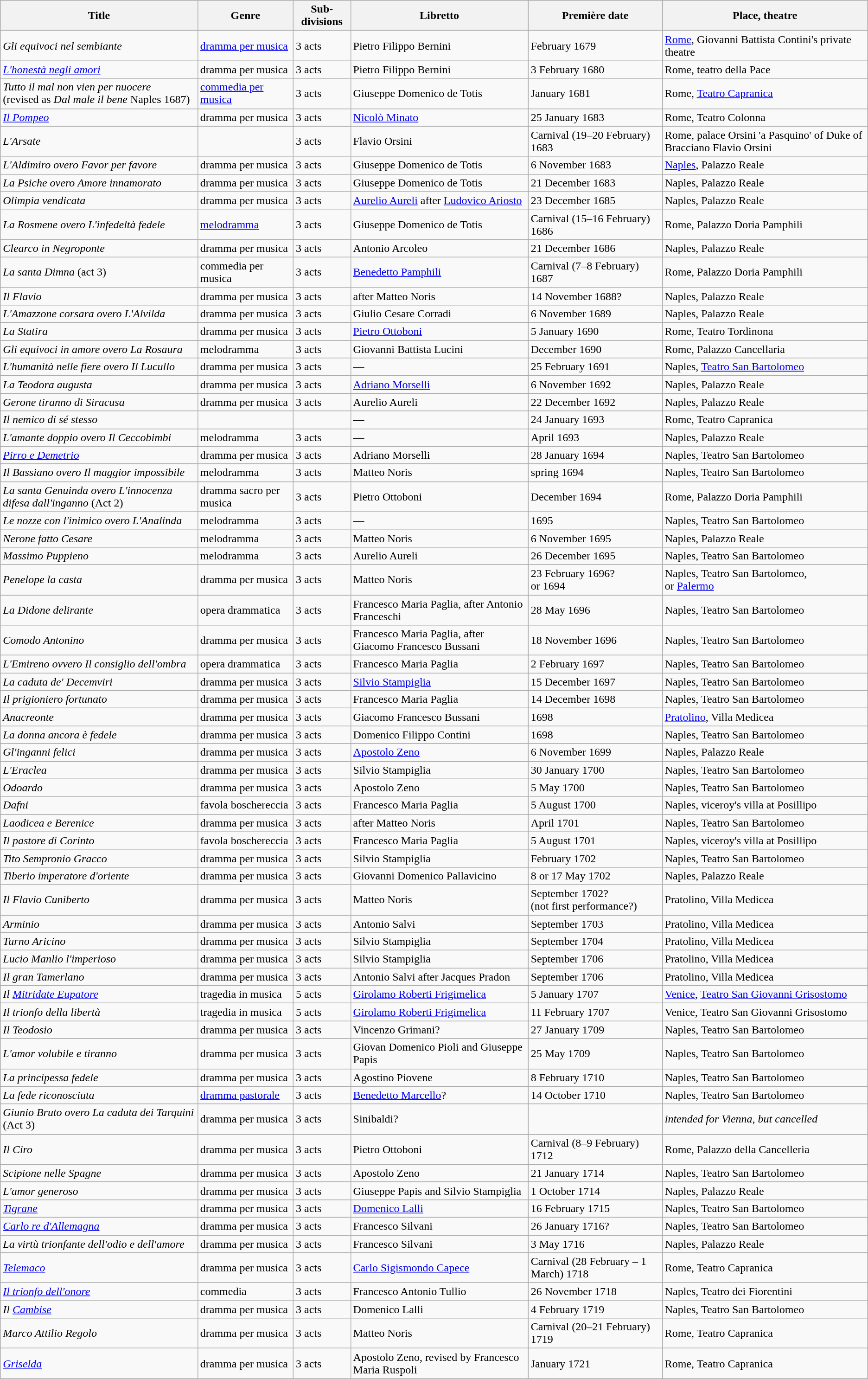<table class="wikitable sortable">
<tr>
<th>Title</th>
<th>Genre</th>
<th>Sub­divisions</th>
<th>Libretto</th>
<th>Première date</th>
<th>Place, theatre</th>
</tr>
<tr>
<td><em>Gli equivoci nel sembiante</em></td>
<td><a href='#'>dramma per musica</a></td>
<td>3 acts</td>
<td>Pietro Filippo Bernini</td>
<td>February 1679</td>
<td><a href='#'>Rome</a>, Giovanni Battista Contini's private theatre</td>
</tr>
<tr>
<td><em><a href='#'>L'honestà negli amori</a></em></td>
<td>dramma per musica</td>
<td>3 acts</td>
<td>Pietro Filippo Bernini</td>
<td>3 February 1680</td>
<td>Rome, teatro della Pace</td>
</tr>
<tr>
<td><em>Tutto il mal non vien per nuocere</em><br>(revised as <em>Dal male il bene</em> Naples 1687)</td>
<td><a href='#'>commedia per musica</a></td>
<td>3 acts</td>
<td>Giuseppe Domenico de Totis</td>
<td>January 1681</td>
<td>Rome, <a href='#'>Teatro Capranica</a></td>
</tr>
<tr>
<td><em><a href='#'>Il Pompeo</a></em></td>
<td>dramma per musica</td>
<td>3 acts</td>
<td><a href='#'>Nicolò Minato</a></td>
<td>25 January 1683</td>
<td>Rome, Teatro Colonna</td>
</tr>
<tr>
<td><em>L'Arsate</em></td>
<td></td>
<td>3 acts</td>
<td>Flavio Orsini</td>
<td>Carnival (19–20 February) 1683</td>
<td>Rome, palace Orsini 'a Pasquino' of Duke of Bracciano Flavio Orsini</td>
</tr>
<tr>
<td><em>L'Aldimiro overo Favor per favore</em></td>
<td>dramma per musica</td>
<td>3 acts</td>
<td>Giuseppe Domenico de Totis</td>
<td>6 November 1683</td>
<td><a href='#'>Naples</a>, Palazzo Reale</td>
</tr>
<tr>
<td><em>La Psiche overo Amore innamorato</em></td>
<td>dramma per musica</td>
<td>3 acts</td>
<td>Giuseppe Domenico de Totis</td>
<td>21 December 1683</td>
<td>Naples, Palazzo Reale</td>
</tr>
<tr>
<td><em>Olimpia vendicata</em></td>
<td>dramma per musica</td>
<td>3 acts</td>
<td><a href='#'>Aurelio Aureli</a> after <a href='#'>Ludovico Ariosto</a></td>
<td>23 December 1685</td>
<td>Naples, Palazzo Reale</td>
</tr>
<tr>
<td><em>La Rosmene overo L'infedeltà fedele</em></td>
<td><a href='#'>melodramma</a></td>
<td>3 acts</td>
<td>Giuseppe Domenico de Totis</td>
<td>Carnival (15–16 February) 1686</td>
<td>Rome, Palazzo Doria Pamphili</td>
</tr>
<tr>
<td><em>Clearco in Negroponte</em></td>
<td>dramma per musica</td>
<td>3 acts</td>
<td>Antonio Arcoleo</td>
<td>21 December 1686</td>
<td>Naples, Palazzo Reale</td>
</tr>
<tr>
<td><em>La santa Dimna</em> (act 3)</td>
<td>commedia per musica</td>
<td>3 acts</td>
<td><a href='#'>Benedetto Pamphili</a></td>
<td>Carnival (7–8 February) 1687</td>
<td>Rome, Palazzo Doria Pamphili</td>
</tr>
<tr>
<td><em>Il Flavio</em></td>
<td>dramma per musica</td>
<td>3 acts</td>
<td>after Matteo Noris</td>
<td>14 November 1688?</td>
<td>Naples, Palazzo Reale</td>
</tr>
<tr>
<td><em>L'Amazzone corsara overo L'Alvilda</em></td>
<td>dramma per musica</td>
<td>3 acts</td>
<td>Giulio Cesare Corradi</td>
<td>6 November 1689</td>
<td>Naples, Palazzo Reale</td>
</tr>
<tr>
<td><em>La Statira</em></td>
<td>dramma per musica</td>
<td>3 acts</td>
<td><a href='#'>Pietro Ottoboni</a></td>
<td>5 January 1690</td>
<td>Rome, Teatro Tordinona</td>
</tr>
<tr>
<td><em>Gli equivoci in amore overo La Rosaura</em></td>
<td>melodramma</td>
<td>3 acts</td>
<td>Giovanni Battista Lucini</td>
<td>December 1690</td>
<td>Rome, Palazzo Cancellaria</td>
</tr>
<tr>
<td><em>L'humanità nelle fiere overo Il Lucullo</em></td>
<td>dramma per musica</td>
<td>3 acts</td>
<td>—</td>
<td>25 February 1691</td>
<td>Naples, <a href='#'>Teatro San Bartolomeo</a></td>
</tr>
<tr>
<td><em>La Teodora augusta</em></td>
<td>dramma per musica</td>
<td>3 acts</td>
<td><a href='#'>Adriano Morselli</a></td>
<td>6 November 1692</td>
<td>Naples, Palazzo Reale</td>
</tr>
<tr>
<td><em>Gerone tiranno di Siracusa</em></td>
<td>dramma per musica</td>
<td>3 acts</td>
<td>Aurelio Aureli</td>
<td>22 December 1692</td>
<td>Naples, Palazzo Reale</td>
</tr>
<tr>
<td><em>Il nemico di sé stesso</em></td>
<td></td>
<td></td>
<td>—</td>
<td>24 January 1693</td>
<td>Rome, Teatro Capranica</td>
</tr>
<tr>
<td><em>L'amante doppio overo Il Ceccobimbi</em></td>
<td>melodramma</td>
<td>3 acts</td>
<td>—</td>
<td>April 1693</td>
<td>Naples, Palazzo Reale</td>
</tr>
<tr>
<td><em><a href='#'>Pirro e Demetrio</a></em></td>
<td>dramma per musica</td>
<td>3 acts</td>
<td>Adriano Morselli</td>
<td>28 January 1694</td>
<td>Naples, Teatro San Bartolomeo</td>
</tr>
<tr>
<td><em>Il Bassiano overo Il maggior impossibile</em></td>
<td>melodramma</td>
<td>3 acts</td>
<td>Matteo Noris</td>
<td>spring 1694</td>
<td>Naples, Teatro San Bartolomeo</td>
</tr>
<tr>
<td><em>La santa Genuinda overo L'innocenza difesa dall'inganno</em> (Act 2)</td>
<td>dramma sacro per musica</td>
<td>3 acts</td>
<td>Pietro Ottoboni</td>
<td>December 1694</td>
<td>Rome, Palazzo Doria Pamphili</td>
</tr>
<tr>
<td><em>Le nozze con l'inimico overo L'Analinda</em></td>
<td>melodramma</td>
<td>3 acts</td>
<td>—</td>
<td>1695</td>
<td>Naples, Teatro San Bartolomeo</td>
</tr>
<tr>
<td><em>Nerone fatto Cesare</em></td>
<td>melodramma</td>
<td>3 acts</td>
<td>Matteo Noris</td>
<td>6 November 1695</td>
<td>Naples, Palazzo Reale</td>
</tr>
<tr>
<td><em>Massimo Puppieno</em></td>
<td>melodramma</td>
<td>3 acts</td>
<td>Aurelio Aureli</td>
<td>26 December 1695</td>
<td>Naples, Teatro San Bartolomeo</td>
</tr>
<tr>
<td><em>Penelope la casta</em></td>
<td>dramma per musica</td>
<td>3 acts</td>
<td>Matteo Noris</td>
<td>23 February 1696?<br>or 1694</td>
<td>Naples, Teatro San Bartolomeo,<br>or <a href='#'>Palermo</a></td>
</tr>
<tr>
<td><em>La Didone delirante</em></td>
<td>opera drammatica</td>
<td>3 acts</td>
<td>Francesco Maria Paglia, after Antonio Franceschi</td>
<td>28 May 1696</td>
<td>Naples, Teatro San Bartolomeo</td>
</tr>
<tr>
<td><em>Comodo Antonino</em></td>
<td>dramma per musica</td>
<td>3 acts</td>
<td>Francesco Maria Paglia, after Giacomo Francesco Bussani</td>
<td>18 November 1696</td>
<td>Naples, Teatro San Bartolomeo</td>
</tr>
<tr>
<td><em>L'Emireno ovvero Il consiglio dell'ombra</em></td>
<td>opera drammatica</td>
<td>3 acts</td>
<td>Francesco Maria Paglia</td>
<td>2 February 1697</td>
<td>Naples, Teatro San Bartolomeo</td>
</tr>
<tr>
<td><em>La caduta de' Decemviri</em></td>
<td>dramma per musica</td>
<td>3 acts</td>
<td><a href='#'>Silvio Stampiglia</a></td>
<td>15 December 1697</td>
<td>Naples, Teatro San Bartolomeo</td>
</tr>
<tr>
<td><em>Il prigioniero fortunato</em></td>
<td>dramma per musica</td>
<td>3 acts</td>
<td>Francesco Maria Paglia</td>
<td>14 December 1698</td>
<td>Naples, Teatro San Bartolomeo</td>
</tr>
<tr>
<td><em>Anacreonte</em></td>
<td>dramma per musica</td>
<td>3 acts</td>
<td>Giacomo Francesco Bussani</td>
<td>1698</td>
<td><a href='#'>Pratolino</a>, Villa Medicea</td>
</tr>
<tr>
<td><em>La donna ancora è fedele</em></td>
<td>dramma per musica</td>
<td>3 acts</td>
<td>Domenico Filippo Contini</td>
<td>1698</td>
<td>Naples, Teatro San Bartolomeo</td>
</tr>
<tr>
<td><em>Gl'inganni felici</em></td>
<td>dramma per musica</td>
<td>3 acts</td>
<td><a href='#'>Apostolo Zeno</a></td>
<td>6 November 1699</td>
<td>Naples, Palazzo Reale</td>
</tr>
<tr>
<td><em>L'Eraclea</em></td>
<td>dramma per musica</td>
<td>3 acts</td>
<td>Silvio Stampiglia</td>
<td>30 January 1700</td>
<td>Naples, Teatro San Bartolomeo</td>
</tr>
<tr>
<td><em>Odoardo</em></td>
<td>dramma per musica</td>
<td>3 acts</td>
<td>Apostolo Zeno</td>
<td>5 May 1700</td>
<td>Naples, Teatro San Bartolomeo</td>
</tr>
<tr>
<td><em>Dafni</em></td>
<td>favola boschereccia</td>
<td>3 acts</td>
<td>Francesco Maria Paglia</td>
<td>5 August 1700</td>
<td>Naples, viceroy's villa at Posillipo</td>
</tr>
<tr>
<td><em>Laodicea e Berenice</em></td>
<td>dramma per musica</td>
<td>3 acts</td>
<td>after Matteo Noris</td>
<td>April 1701</td>
<td>Naples, Teatro San Bartolomeo</td>
</tr>
<tr>
<td><em>Il pastore di Corinto</em></td>
<td>favola boschereccia</td>
<td>3 acts</td>
<td>Francesco Maria Paglia</td>
<td>5 August 1701</td>
<td>Naples, viceroy's villa at Posillipo</td>
</tr>
<tr>
<td><em>Tito Sempronio Gracco</em></td>
<td>dramma per musica</td>
<td>3 acts</td>
<td>Silvio Stampiglia</td>
<td>February 1702</td>
<td>Naples, Teatro San Bartolomeo</td>
</tr>
<tr>
<td><em>Tiberio imperatore d'oriente</em></td>
<td>dramma per musica</td>
<td>3 acts</td>
<td>Giovanni Domenico Pallavicino</td>
<td>8 or 17 May 1702</td>
<td>Naples, Palazzo Reale</td>
</tr>
<tr>
<td><em>Il Flavio Cuniberto</em></td>
<td>dramma per musica</td>
<td>3 acts</td>
<td>Matteo Noris</td>
<td>September 1702?<br>(not first performance?)</td>
<td>Pratolino, Villa Medicea</td>
</tr>
<tr>
<td><em>Arminio</em></td>
<td>dramma per musica</td>
<td>3 acts</td>
<td>Antonio Salvi</td>
<td>September 1703</td>
<td>Pratolino, Villa Medicea</td>
</tr>
<tr>
<td><em>Turno Aricino</em></td>
<td>dramma per musica</td>
<td>3 acts</td>
<td>Silvio Stampiglia</td>
<td>September 1704</td>
<td>Pratolino, Villa Medicea</td>
</tr>
<tr>
<td><em>Lucio Manlio l'imperioso</em></td>
<td>dramma per musica</td>
<td>3 acts</td>
<td>Silvio Stampiglia</td>
<td>September 1706</td>
<td>Pratolino, Villa Medicea</td>
</tr>
<tr>
<td><em>Il gran Tamerlano</em></td>
<td>dramma per musica</td>
<td>3 acts</td>
<td>Antonio Salvi after Jacques Pradon</td>
<td>September 1706</td>
<td>Pratolino, Villa Medicea</td>
</tr>
<tr>
<td><em>Il <a href='#'>Mitridate Eupatore</a></em></td>
<td>tragedia in musica</td>
<td>5 acts</td>
<td><a href='#'>Girolamo Roberti Frigimelica</a></td>
<td>5 January 1707</td>
<td><a href='#'>Venice</a>, <a href='#'>Teatro San Giovanni Grisostomo</a></td>
</tr>
<tr>
<td><em>Il trionfo della libertà</em></td>
<td>tragedia in musica</td>
<td>5 acts</td>
<td><a href='#'>Girolamo Roberti Frigimelica</a></td>
<td>11 February 1707</td>
<td>Venice, Teatro San Giovanni Grisostomo</td>
</tr>
<tr>
<td><em>Il Teodosio</em></td>
<td>dramma per musica</td>
<td>3 acts</td>
<td>Vincenzo Grimani?</td>
<td>27 January 1709</td>
<td>Naples, Teatro San Bartolomeo</td>
</tr>
<tr>
<td><em>L'amor volubile e tiranno</em></td>
<td>dramma per musica</td>
<td>3 acts</td>
<td>Giovan Domenico Pioli and Giuseppe Papis</td>
<td>25 May 1709</td>
<td>Naples, Teatro San Bartolomeo</td>
</tr>
<tr>
<td><em>La principessa fedele</em></td>
<td>dramma per musica</td>
<td>3 acts</td>
<td>Agostino Piovene</td>
<td>8 February 1710</td>
<td>Naples, Teatro San Bartolomeo</td>
</tr>
<tr>
<td><em>La fede riconosciuta</em></td>
<td><a href='#'>dramma pastorale</a></td>
<td>3 acts</td>
<td><a href='#'>Benedetto Marcello</a>?</td>
<td>14 October 1710</td>
<td>Naples, Teatro San Bartolomeo</td>
</tr>
<tr>
<td><em>Giunio Bruto overo La caduta dei Tarquini</em> (Act 3)</td>
<td>dramma per musica</td>
<td>3 acts</td>
<td>Sinibaldi?</td>
<td> </td>
<td><em>intended for Vienna, but cancelled</em></td>
</tr>
<tr>
<td><em>Il Ciro</em></td>
<td>dramma per musica</td>
<td>3 acts</td>
<td>Pietro Ottoboni</td>
<td>Carnival (8–9 February) 1712</td>
<td>Rome, Palazzo della Cancelleria</td>
</tr>
<tr>
<td><em>Scipione nelle Spagne</em></td>
<td>dramma per musica</td>
<td>3 acts</td>
<td>Apostolo Zeno</td>
<td>21 January 1714</td>
<td>Naples, Teatro San Bartolomeo</td>
</tr>
<tr>
<td><em>L'amor generoso</em></td>
<td>dramma per musica</td>
<td>3 acts</td>
<td>Giuseppe Papis and Silvio Stampiglia</td>
<td>1 October 1714</td>
<td>Naples, Palazzo Reale</td>
</tr>
<tr>
<td><em><a href='#'>Tigrane</a></em></td>
<td>dramma per musica</td>
<td>3 acts</td>
<td><a href='#'>Domenico Lalli</a></td>
<td>16 February 1715</td>
<td>Naples, Teatro San Bartolomeo</td>
</tr>
<tr>
<td><em><a href='#'>Carlo re d'Allemagna</a></em></td>
<td>dramma per musica</td>
<td>3 acts</td>
<td>Francesco Silvani</td>
<td>26 January 1716?</td>
<td>Naples, Teatro San Bartolomeo</td>
</tr>
<tr>
<td><em>La virtù trionfante dell'odio e dell'amore</em></td>
<td>dramma per musica</td>
<td>3 acts</td>
<td>Francesco Silvani</td>
<td>3 May 1716</td>
<td>Naples, Palazzo Reale</td>
</tr>
<tr>
<td><em><a href='#'>Telemaco</a></em></td>
<td>dramma per musica</td>
<td>3 acts</td>
<td><a href='#'>Carlo Sigismondo Capece</a></td>
<td>Carnival (28 February – 1 March) 1718</td>
<td>Rome, Teatro Capranica</td>
</tr>
<tr>
<td><em><a href='#'>Il trionfo dell'onore</a></em></td>
<td>commedia</td>
<td>3 acts</td>
<td>Francesco Antonio Tullio</td>
<td>26 November 1718</td>
<td>Naples, Teatro dei Fiorentini</td>
</tr>
<tr>
<td><em>Il <a href='#'>Cambise</a></em></td>
<td>dramma per musica</td>
<td>3 acts</td>
<td>Domenico Lalli</td>
<td>4 February 1719</td>
<td>Naples, Teatro San Bartolomeo</td>
</tr>
<tr>
<td><em>Marco Attilio Regolo</em></td>
<td>dramma per musica</td>
<td>3 acts</td>
<td>Matteo Noris</td>
<td>Carnival (20–21 February) 1719</td>
<td>Rome, Teatro Capranica</td>
</tr>
<tr>
<td><em><a href='#'>Griselda</a></em></td>
<td>dramma per musica</td>
<td>3 acts</td>
<td>Apostolo Zeno, revised by Francesco Maria Ruspoli</td>
<td>January 1721</td>
<td>Rome, Teatro Capranica</td>
</tr>
</table>
